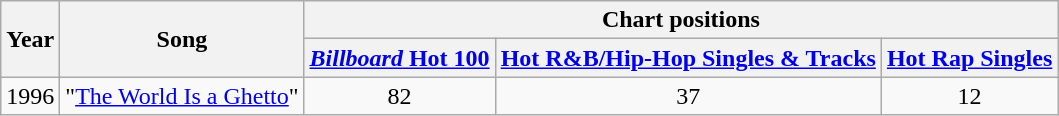<table class="wikitable">
<tr>
<th rowspan="2">Year</th>
<th rowspan="2">Song</th>
<th colspan="3">Chart positions</th>
</tr>
<tr>
<th><a href='#'><em>Billboard</em> Hot 100</a></th>
<th><a href='#'>Hot R&B/Hip-Hop Singles & Tracks</a></th>
<th><a href='#'>Hot Rap Singles</a></th>
</tr>
<tr>
<td>1996</td>
<td>"<a href='#'>The World Is a Ghetto</a>"</td>
<td align="center">82</td>
<td align="center">37</td>
<td align="center">12</td>
</tr>
</table>
